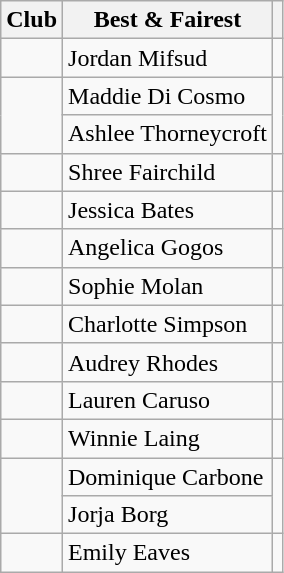<table class="wikitable">
<tr>
<th>Club</th>
<th>Best & Fairest</th>
<th></th>
</tr>
<tr>
<td></td>
<td>Jordan Mifsud</td>
<td></td>
</tr>
<tr>
<td rowspan=2></td>
<td>Maddie Di Cosmo</td>
<td rowspan=2></td>
</tr>
<tr>
<td>Ashlee Thorneycroft</td>
</tr>
<tr>
<td></td>
<td>Shree Fairchild</td>
<td></td>
</tr>
<tr>
<td></td>
<td>Jessica Bates</td>
<td></td>
</tr>
<tr>
<td></td>
<td>Angelica Gogos</td>
<td></td>
</tr>
<tr>
<td></td>
<td>Sophie Molan</td>
<td></td>
</tr>
<tr>
<td></td>
<td>Charlotte Simpson</td>
<td></td>
</tr>
<tr>
<td></td>
<td>Audrey Rhodes</td>
<td></td>
</tr>
<tr>
<td></td>
<td>Lauren Caruso</td>
<td></td>
</tr>
<tr>
<td></td>
<td>Winnie Laing</td>
<td></td>
</tr>
<tr>
<td rowspan=2></td>
<td>Dominique Carbone</td>
<td rowspan=2></td>
</tr>
<tr>
<td>Jorja Borg</td>
</tr>
<tr>
<td></td>
<td>Emily Eaves</td>
<td></td>
</tr>
</table>
